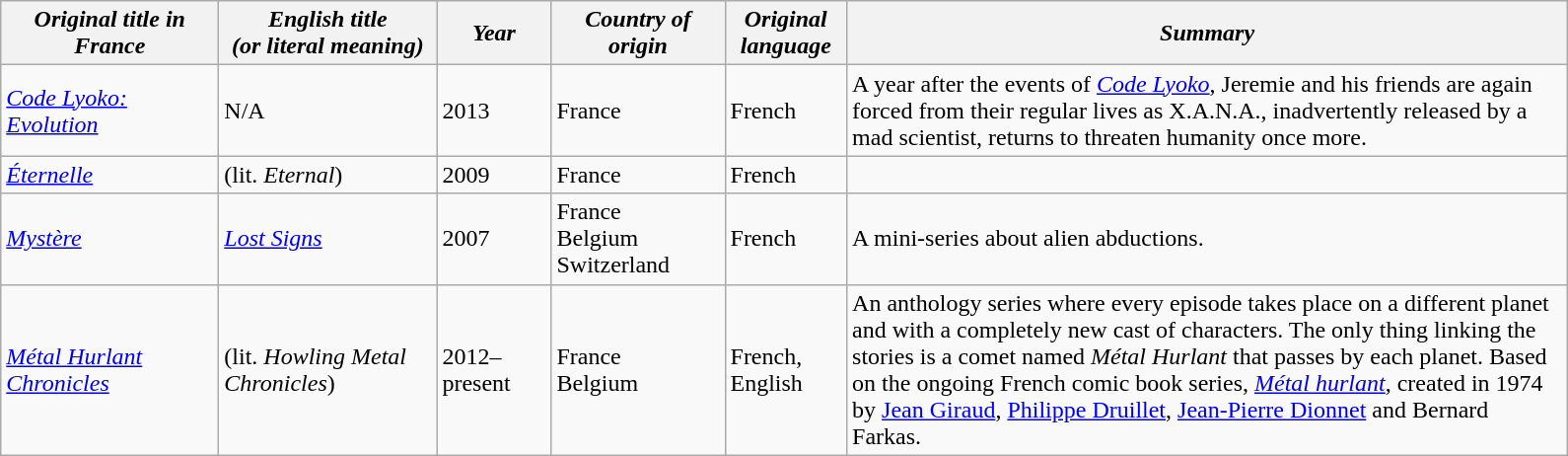<table class="wikitable">
<tr>
<th style="width:140px;"><em>Original title in France</em></th>
<th style="width:140px;"><em>English title<br>(or literal meaning)</em></th>
<th style="width:70px;"><em>Year</em></th>
<th style="width:110px;"><em>Country of origin</em></th>
<th style="width:75px;"><em>Original language</em></th>
<th style="width:480px;"><em>Summary</em></th>
</tr>
<tr>
<td><em><a href='#'>Code Lyoko: Evolution</a></em></td>
<td>N/A</td>
<td>2013</td>
<td>France</td>
<td>French</td>
<td>A year after the events of <em><a href='#'>Code Lyoko</a></em>, Jeremie and his friends are again forced from their regular lives as X.A.N.A., inadvertently released by a mad scientist, returns to threaten humanity once more.</td>
</tr>
<tr>
<td><em><a href='#'>Éternelle</a></em></td>
<td>(lit. <em>Eternal</em>)</td>
<td>2009</td>
<td>France</td>
<td>French</td>
<td></td>
</tr>
<tr>
<td><em><a href='#'>Mystère</a></em></td>
<td><em><a href='#'>Lost Signs</a></em></td>
<td>2007</td>
<td>France<br>Belgium<br>Switzerland</td>
<td>French</td>
<td>A mini-series about alien abductions.</td>
</tr>
<tr>
<td><em><a href='#'>Métal Hurlant Chronicles</a></em></td>
<td>(lit. <em>Howling Metal Chronicles</em>)</td>
<td>2012–present</td>
<td>France<br>Belgium</td>
<td>French, English</td>
<td>An anthology series where every episode takes place on a different planet and with a completely new cast of characters. The only thing linking the stories is a comet named <em>Métal Hurlant</em> that passes by each planet. Based on the ongoing French comic book series, <em><a href='#'>Métal hurlant</a></em>, created in 1974 by <a href='#'>Jean Giraud</a>, <a href='#'>Philippe Druillet</a>, <a href='#'>Jean-Pierre Dionnet</a> and Bernard Farkas.</td>
</tr>
</table>
